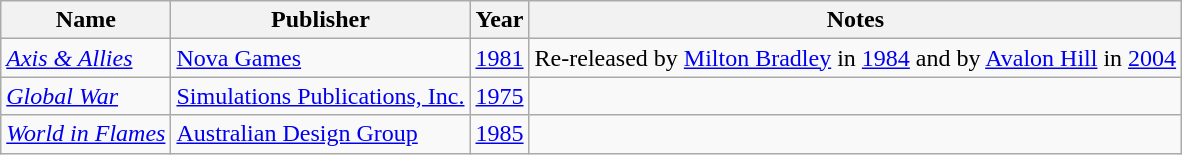<table class="wikitable">
<tr>
<th>Name</th>
<th>Publisher</th>
<th>Year</th>
<th>Notes</th>
</tr>
<tr>
<td><em><a href='#'>Axis & Allies</a></em></td>
<td><a href='#'>Nova Games</a></td>
<td><a href='#'>1981</a></td>
<td>Re-released by <a href='#'>Milton Bradley</a> in <a href='#'>1984</a> and by <a href='#'>Avalon Hill</a> in <a href='#'>2004</a></td>
</tr>
<tr>
<td><em><a href='#'>Global War</a></em></td>
<td><a href='#'>Simulations Publications, Inc.</a></td>
<td><a href='#'>1975</a></td>
<td></td>
</tr>
<tr>
<td><em><a href='#'>World in Flames</a></em></td>
<td><a href='#'>Australian Design Group</a></td>
<td><a href='#'>1985</a></td>
<td></td>
</tr>
</table>
